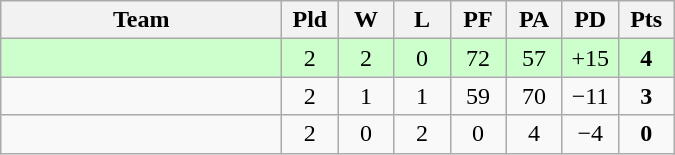<table class=wikitable style="text-align:center">
<tr>
<th width=180>Team</th>
<th width=30>Pld</th>
<th width=30>W</th>
<th width=30>L</th>
<th width=30>PF</th>
<th width=30>PA</th>
<th width=30>PD</th>
<th width=30>Pts</th>
</tr>
<tr bgcolor="#ccffcc">
<td align="left"></td>
<td>2</td>
<td>2</td>
<td>0</td>
<td>72</td>
<td>57</td>
<td>+15</td>
<td><strong>4</strong></td>
</tr>
<tr>
<td align="left"></td>
<td>2</td>
<td>1</td>
<td>1</td>
<td>59</td>
<td>70</td>
<td>−11</td>
<td><strong>3</strong></td>
</tr>
<tr>
<td align="left"></td>
<td>2</td>
<td>0</td>
<td>2</td>
<td>0</td>
<td>4</td>
<td>−4</td>
<td><strong>0</strong></td>
</tr>
</table>
